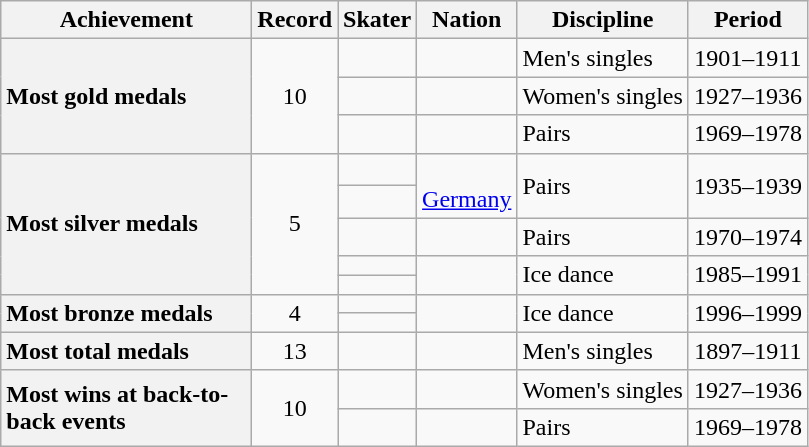<table class="wikitable unsortable" style="text-align:left">
<tr>
<th scope="col" style="width:10em">Achievement</th>
<th scope="col">Record</th>
<th scope="col">Skater</th>
<th scope="col">Nation</th>
<th scope="col">Discipline</th>
<th scope="col">Period</th>
</tr>
<tr>
<th scope="row" rowspan="3" style="text-align:left">Most gold medals</th>
<td rowspan=3 align=center>10</td>
<td></td>
<td></td>
<td>Men's singles</td>
<td align="center">1901–1911</td>
</tr>
<tr>
<td></td>
<td></td>
<td>Women's singles</td>
<td align="center">1927–1936</td>
</tr>
<tr>
<td></td>
<td></td>
<td>Pairs</td>
<td align="center">1969–1978</td>
</tr>
<tr>
<th scope="row" rowspan="5" style="text-align:left">Most silver medals</th>
<td rowspan=5 align=center>5</td>
<td></td>
<td rowspan=2><br> <a href='#'>Germany</a></td>
<td rowspan=2>Pairs</td>
<td rowspan=2 align="center">1935–1939</td>
</tr>
<tr>
<td></td>
</tr>
<tr>
<td></td>
<td></td>
<td>Pairs</td>
<td align="center">1970–1974</td>
</tr>
<tr>
<td></td>
<td rowspan="2"></td>
<td rowspan="2">Ice dance</td>
<td rowspan=2 align="center">1985–1991</td>
</tr>
<tr>
<td></td>
</tr>
<tr>
<th scope="row" rowspan="2" style="text-align:left">Most bronze medals</th>
<td rowspan=2 align=center>4</td>
<td></td>
<td rowspan=2></td>
<td rowspan=2>Ice dance</td>
<td rowspan=2 align="center">1996–1999</td>
</tr>
<tr>
<td></td>
</tr>
<tr>
<th scope="row" style="text-align:left">Most total medals</th>
<td align=center>13</td>
<td></td>
<td></td>
<td>Men's singles</td>
<td align="center">1897–1911</td>
</tr>
<tr>
<th scope="row" rowspan="2" style="text-align:left">Most wins at back-to-back events</th>
<td rowspan=2 align=center>10</td>
<td></td>
<td></td>
<td>Women's singles</td>
<td align="center">1927–1936</td>
</tr>
<tr>
<td></td>
<td></td>
<td>Pairs</td>
<td align="center">1969–1978</td>
</tr>
</table>
